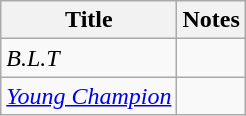<table class="wikitable">
<tr>
<th>Title</th>
<th>Notes</th>
</tr>
<tr>
<td><em>B.L.T</em></td>
<td></td>
</tr>
<tr>
<td><em><a href='#'>Young Champion</a></em></td>
<td></td>
</tr>
</table>
